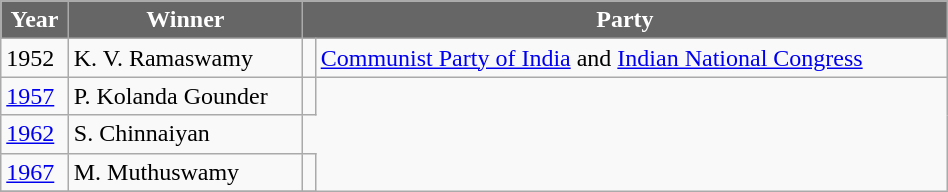<table class="wikitable" width="50%">
<tr>
<th style="background-color:#666666; color:white">Year</th>
<th style="background-color:#666666; color:white">Winner</th>
<th style="background-color:#666666; color:white" colspan="2">Party</th>
</tr>
<tr>
<td>1952</td>
<td>K. V. Ramaswamy</td>
<td></td>
<td><a href='#'>Communist Party of India</a> and <a href='#'>Indian National Congress</a></td>
</tr>
<tr>
<td><a href='#'>1957</a></td>
<td>P. Kolanda Gounder</td>
<td></td>
</tr>
<tr>
<td><a href='#'>1962</a></td>
<td>S. Chinnaiyan</td>
</tr>
<tr>
<td><a href='#'>1967</a></td>
<td>M. Muthuswamy</td>
<td></td>
</tr>
<tr>
</tr>
</table>
